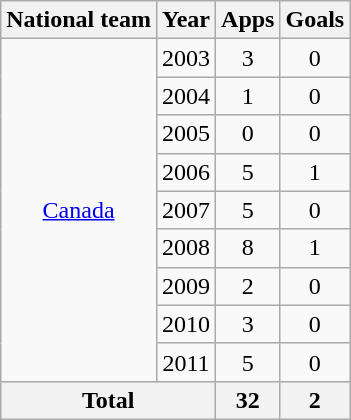<table class="wikitable" style="text-align:center">
<tr>
<th>National team</th>
<th>Year</th>
<th>Apps</th>
<th>Goals</th>
</tr>
<tr>
<td rowspan="9"><a href='#'>Canada</a></td>
<td>2003</td>
<td>3</td>
<td>0</td>
</tr>
<tr>
<td>2004</td>
<td>1</td>
<td>0</td>
</tr>
<tr>
<td>2005</td>
<td>0</td>
<td>0</td>
</tr>
<tr>
<td>2006</td>
<td>5</td>
<td>1</td>
</tr>
<tr>
<td>2007</td>
<td>5</td>
<td>0</td>
</tr>
<tr>
<td>2008</td>
<td>8</td>
<td>1</td>
</tr>
<tr>
<td>2009</td>
<td>2</td>
<td>0</td>
</tr>
<tr>
<td>2010</td>
<td>3</td>
<td>0</td>
</tr>
<tr>
<td>2011</td>
<td>5</td>
<td>0</td>
</tr>
<tr>
<th colspan="2">Total</th>
<th>32</th>
<th>2</th>
</tr>
</table>
